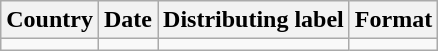<table class="wikitable">
<tr>
<th>Country</th>
<th>Date</th>
<th>Distributing label</th>
<th>Format</th>
</tr>
<tr>
<td></td>
<td></td>
<td></td>
<td></td>
</tr>
</table>
